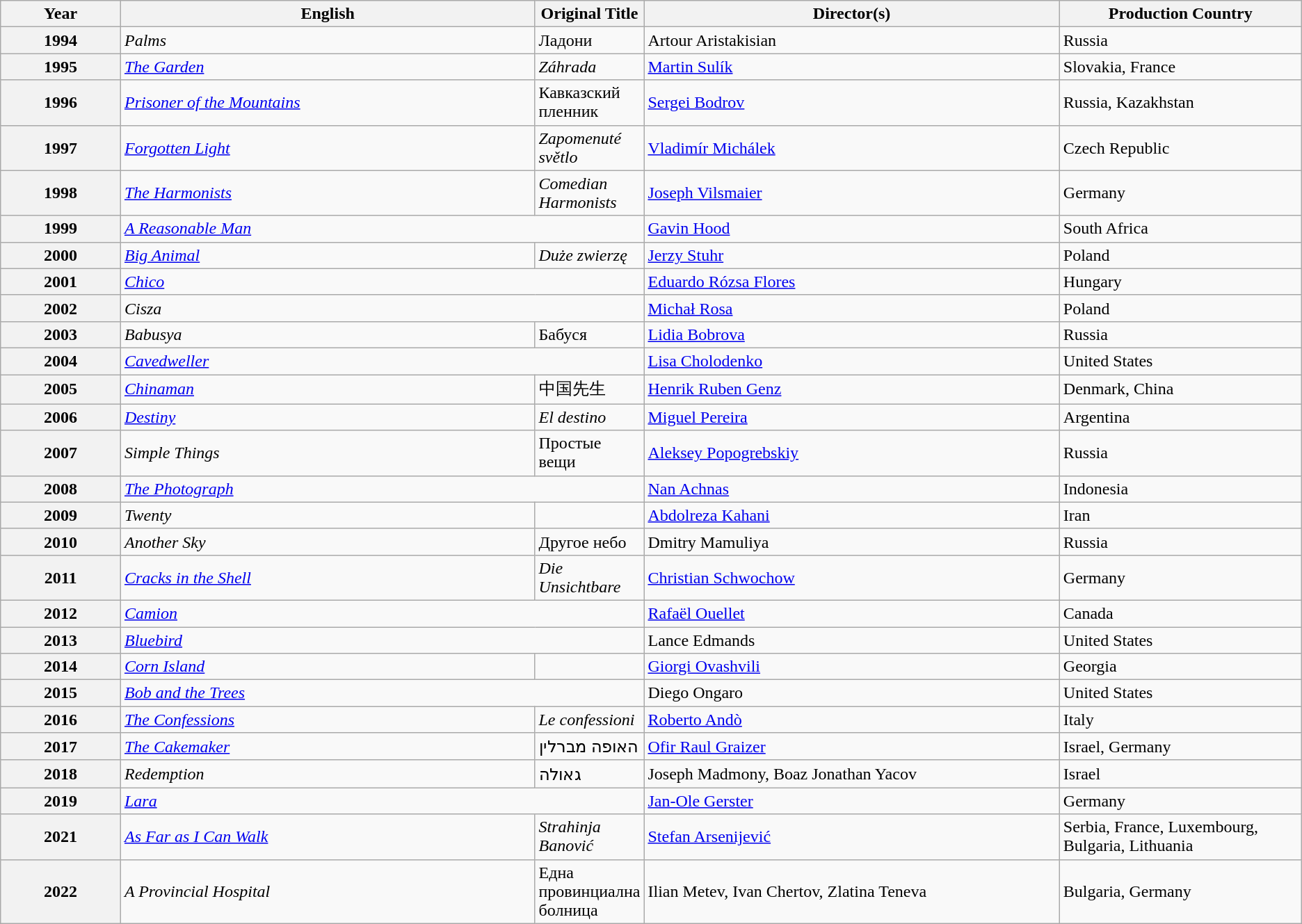<table class="wikitable">
<tr>
<th width="10%">Year</th>
<th width="35%">English</th>
<th>Original Title</th>
<th width="35%">Director(s)</th>
<th width="20%">Production Country</th>
</tr>
<tr>
<th align="center">1994</th>
<td><em>Palms</em></td>
<td>Ладони</td>
<td>Artour Aristakisian</td>
<td>Russia</td>
</tr>
<tr>
<th align="center">1995</th>
<td><em><a href='#'>The Garden</a></em></td>
<td><em>Záhrada</em></td>
<td><a href='#'>Martin Sulík</a></td>
<td>Slovakia, France</td>
</tr>
<tr>
<th align="center">1996</th>
<td><em><a href='#'>Prisoner of the Mountains</a></em></td>
<td>Кавказский пленник</td>
<td><a href='#'>Sergei Bodrov</a></td>
<td>Russia, Kazakhstan</td>
</tr>
<tr>
<th align="center">1997</th>
<td><em><a href='#'>Forgotten Light</a></em></td>
<td><em>Zapomenuté světlo</em></td>
<td><a href='#'>Vladimír Michálek</a></td>
<td>Czech Republic</td>
</tr>
<tr>
<th align="center">1998</th>
<td><em><a href='#'>The Harmonists</a></em></td>
<td><em>Comedian Harmonists</em></td>
<td><a href='#'>Joseph Vilsmaier</a></td>
<td>Germany</td>
</tr>
<tr>
<th align="center">1999</th>
<td colspan="2"><em><a href='#'>A Reasonable Man</a></em></td>
<td><a href='#'>Gavin Hood</a></td>
<td>South Africa</td>
</tr>
<tr>
<th align="center">2000</th>
<td><em><a href='#'>Big Animal</a></em></td>
<td><em>Duże zwierzę</em></td>
<td><a href='#'>Jerzy Stuhr</a></td>
<td>Poland</td>
</tr>
<tr>
<th align="center">2001</th>
<td colspan="2"><em><a href='#'>Chico</a></em></td>
<td><a href='#'>Eduardo Rózsa Flores</a></td>
<td>Hungary</td>
</tr>
<tr>
<th align="center">2002</th>
<td colspan="2"><em>Cisza</em></td>
<td><a href='#'>Michał Rosa</a></td>
<td>Poland</td>
</tr>
<tr>
<th align="center">2003</th>
<td><em>Babusya</em></td>
<td>Бабуся</td>
<td><a href='#'>Lidia Bobrova</a></td>
<td>Russia</td>
</tr>
<tr>
<th align="center">2004</th>
<td colspan="2"><em><a href='#'>Cavedweller</a></em></td>
<td><a href='#'>Lisa Cholodenko</a></td>
<td>United States</td>
</tr>
<tr>
<th align="center">2005</th>
<td><em><a href='#'>Chinaman</a></em></td>
<td>中国先生</td>
<td><a href='#'>Henrik Ruben Genz</a></td>
<td>Denmark, China</td>
</tr>
<tr>
<th align="center">2006</th>
<td><em><a href='#'>Destiny</a></em></td>
<td><em>El destino</em></td>
<td><a href='#'>Miguel Pereira</a></td>
<td>Argentina</td>
</tr>
<tr>
<th align="center">2007</th>
<td><em>Simple Things</em></td>
<td>Простые вещи</td>
<td><a href='#'>Aleksey Popogrebskiy</a></td>
<td>Russia</td>
</tr>
<tr>
<th align="center">2008</th>
<td colspan="2"><em><a href='#'>The Photograph</a></em></td>
<td><a href='#'>Nan Achnas</a></td>
<td>Indonesia</td>
</tr>
<tr>
<th align="center">2009</th>
<td><em>Twenty</em></td>
<td></td>
<td><a href='#'>Abdolreza Kahani</a></td>
<td>Iran</td>
</tr>
<tr>
<th align="center">2010</th>
<td><em>Another Sky</em></td>
<td>Другое небо</td>
<td>Dmitry Mamuliya</td>
<td>Russia</td>
</tr>
<tr>
<th align="center">2011</th>
<td><em><a href='#'>Cracks in the Shell</a></em></td>
<td><em>Die Unsichtbare</em></td>
<td><a href='#'>Christian Schwochow</a></td>
<td>Germany</td>
</tr>
<tr>
<th align="center">2012</th>
<td colspan="2"><em><a href='#'>Camion</a></em></td>
<td><a href='#'>Rafaël Ouellet</a></td>
<td>Canada</td>
</tr>
<tr>
<th align="center">2013</th>
<td colspan="2"><em><a href='#'>Bluebird</a></em></td>
<td>Lance Edmands</td>
<td>United States</td>
</tr>
<tr>
<th align="center">2014</th>
<td><em><a href='#'>Corn Island</a></em></td>
<td></td>
<td><a href='#'>Giorgi Ovashvili</a></td>
<td>Georgia</td>
</tr>
<tr>
<th align="center">2015</th>
<td colspan="2"><em><a href='#'>Bob and the Trees</a></em></td>
<td>Diego Ongaro</td>
<td>United States</td>
</tr>
<tr>
<th align="center">2016</th>
<td><em><a href='#'>The Confessions</a></em></td>
<td><em>Le confessioni</em></td>
<td><a href='#'>Roberto Andò</a></td>
<td>Italy</td>
</tr>
<tr>
<th align="center">2017</th>
<td><em><a href='#'>The Cakemaker</a></em></td>
<td>האופה מברלין</td>
<td><a href='#'>Ofir Raul Graizer</a></td>
<td>Israel, Germany</td>
</tr>
<tr>
<th align="center">2018</th>
<td><em>Redemption</em></td>
<td>גאולה</td>
<td>Joseph Madmony, Boaz Jonathan Yacov</td>
<td>Israel</td>
</tr>
<tr>
<th align="center">2019</th>
<td colspan="2"><em><a href='#'>Lara</a></em></td>
<td><a href='#'>Jan-Ole Gerster</a></td>
<td>Germany</td>
</tr>
<tr>
<th align="center">2021</th>
<td><em><a href='#'>As Far as I Can Walk</a></em></td>
<td><em>Strahinja Banović</em></td>
<td><a href='#'>Stefan Arsenijević</a></td>
<td>Serbia, France, Luxembourg, Bulgaria, Lithuania</td>
</tr>
<tr>
<th align="center">2022</th>
<td><em>A Provincial Hospital</em></td>
<td>Една провинциална болница</td>
<td>Ilian Metev, Ivan Chertov, Zlatina Teneva</td>
<td>Bulgaria, Germany</td>
</tr>
</table>
